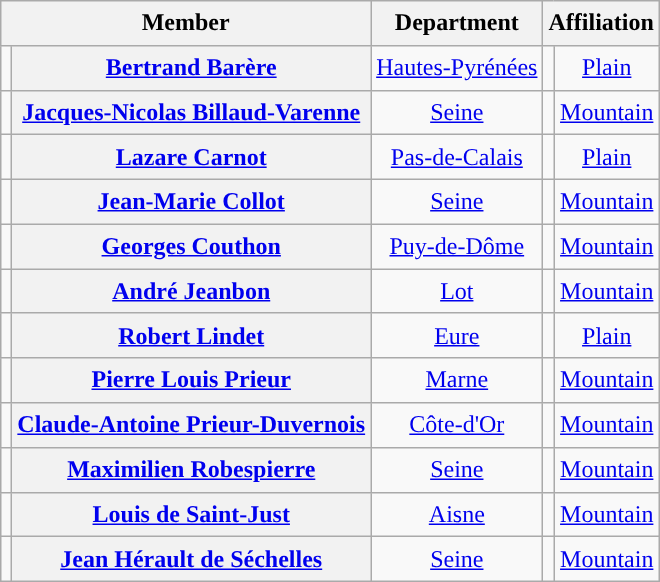<table class="wikitable" style="line-height:1.4em; text-align:center">
<tr>
<th colspan=2>Member</th>
<th>Department</th>
<th colspan=2>Affiliation</th>
</tr>
<tr>
<td></td>
<th><a href='#'>Bertrand Barère</a></th>
<td><a href='#'>Hautes-Pyrénées</a></td>
<td></td>
<td><a href='#'>Plain</a></td>
</tr>
<tr>
<td></td>
<th><a href='#'>Jacques-Nicolas Billaud-Varenne</a></th>
<td><a href='#'>Seine</a></td>
<td></td>
<td><a href='#'>Mountain</a></td>
</tr>
<tr>
<td></td>
<th><a href='#'>Lazare Carnot</a></th>
<td><a href='#'>Pas-de-Calais</a></td>
<td></td>
<td><a href='#'>Plain</a></td>
</tr>
<tr>
<td></td>
<th><a href='#'>Jean-Marie Collot</a></th>
<td><a href='#'>Seine</a></td>
<td></td>
<td><a href='#'>Mountain</a></td>
</tr>
<tr>
<td></td>
<th><a href='#'>Georges Couthon</a><br></th>
<td><a href='#'>Puy-de-Dôme</a></td>
<td></td>
<td><a href='#'>Mountain</a></td>
</tr>
<tr>
<td></td>
<th><a href='#'>André Jeanbon</a></th>
<td><a href='#'>Lot</a></td>
<td></td>
<td><a href='#'>Mountain</a></td>
</tr>
<tr>
<td></td>
<th><a href='#'>Robert Lindet</a></th>
<td><a href='#'>Eure</a></td>
<td></td>
<td><a href='#'>Plain</a></td>
</tr>
<tr>
<td></td>
<th><a href='#'>Pierre Louis Prieur</a></th>
<td><a href='#'>Marne</a></td>
<td></td>
<td><a href='#'>Mountain</a></td>
</tr>
<tr>
<td></td>
<th><a href='#'>Claude-Antoine Prieur-Duvernois</a></th>
<td><a href='#'>Côte-d'Or</a></td>
<td></td>
<td><a href='#'>Mountain</a></td>
</tr>
<tr>
<td></td>
<th><a href='#'>Maximilien Robespierre</a><br></th>
<td><a href='#'>Seine</a></td>
<td></td>
<td><a href='#'>Mountain</a></td>
</tr>
<tr>
<td></td>
<th><a href='#'>Louis de Saint-Just</a><br></th>
<td><a href='#'>Aisne</a></td>
<td></td>
<td><a href='#'>Mountain</a></td>
</tr>
<tr>
<td></td>
<th><a href='#'>Jean Hérault de Séchelles</a><br></th>
<td><a href='#'>Seine</a></td>
<td></td>
<td><a href='#'>Mountain</a></td>
</tr>
</table>
